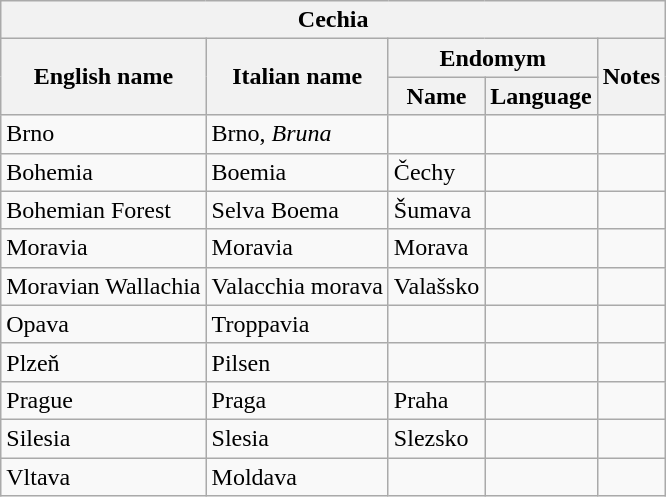<table class="wikitable sortable">
<tr>
<th colspan="5"> Cechia</th>
</tr>
<tr>
<th rowspan="2">English name</th>
<th rowspan="2">Italian name</th>
<th colspan="2">Endomym</th>
<th rowspan="2">Notes</th>
</tr>
<tr>
<th>Name</th>
<th>Language</th>
</tr>
<tr>
<td>Brno</td>
<td>Brno, <em>Bruna</em></td>
<td></td>
<td></td>
<td></td>
</tr>
<tr>
<td>Bohemia</td>
<td>Boemia</td>
<td>Čechy</td>
<td></td>
<td></td>
</tr>
<tr>
<td>Bohemian Forest</td>
<td>Selva Boema</td>
<td>Šumava</td>
<td></td>
<td></td>
</tr>
<tr>
<td>Moravia</td>
<td>Moravia</td>
<td>Morava</td>
<td></td>
<td></td>
</tr>
<tr>
<td>Moravian Wallachia</td>
<td>Valacchia morava</td>
<td>Valašsko</td>
<td></td>
<td></td>
</tr>
<tr>
<td>Opava</td>
<td>Troppavia</td>
<td></td>
<td></td>
<td></td>
</tr>
<tr>
<td>Plzeň</td>
<td>Pilsen</td>
<td></td>
<td></td>
<td></td>
</tr>
<tr>
<td>Prague</td>
<td>Praga</td>
<td>Praha</td>
<td></td>
<td></td>
</tr>
<tr>
<td>Silesia</td>
<td>Slesia</td>
<td>Slezsko</td>
<td></td>
<td></td>
</tr>
<tr>
<td>Vltava</td>
<td>Moldava</td>
<td></td>
<td></td>
<td></td>
</tr>
</table>
